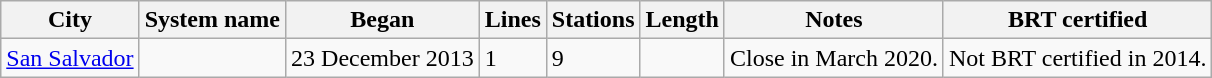<table class="wikitable">
<tr>
<th>City</th>
<th>System name</th>
<th>Began</th>
<th>Lines</th>
<th>Stations</th>
<th>Length</th>
<th>Notes</th>
<th>BRT certified</th>
</tr>
<tr>
<td><a href='#'>San Salvador</a></td>
<td></td>
<td>23 December 2013</td>
<td>1</td>
<td>9</td>
<td></td>
<td>Close in March 2020.</td>
<td>Not BRT certified in 2014.</td>
</tr>
</table>
